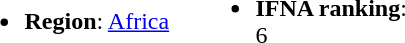<table>
<tr>
<td width=150px><br><ul><li><strong>Region</strong>: <a href='#'>Africa</a></li></ul></td>
<td width=150px><br><ul><li><strong>IFNA ranking</strong>: 6</li></ul></td>
</tr>
</table>
